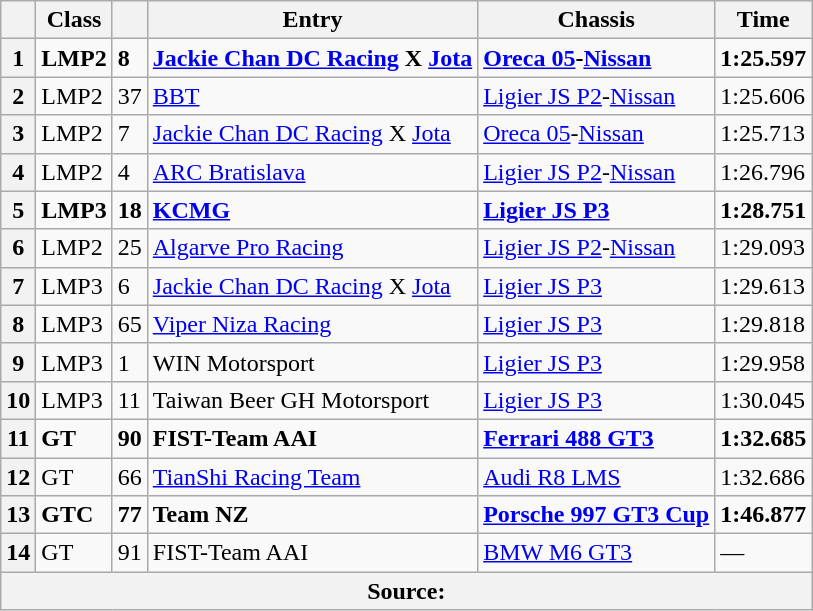<table class="wikitable">
<tr>
<th></th>
<th>Class</th>
<th></th>
<th>Entry</th>
<th>Chassis</th>
<th>Time</th>
</tr>
<tr>
<th>1</th>
<td><strong>LMP2</strong></td>
<td><strong>8</strong></td>
<td><strong> <a href='#'>Jackie Chan DC Racing</a> X <a href='#'>Jota</a></strong></td>
<td><strong><a href='#'>Oreca 05</a>-<a href='#'>Nissan</a></strong></td>
<td><strong>1:25.597</strong></td>
</tr>
<tr>
<th>2</th>
<td>LMP2</td>
<td>37</td>
<td> <a href='#'>BBT</a></td>
<td><a href='#'>Ligier JS P2</a>-<a href='#'>Nissan</a></td>
<td>1:25.606</td>
</tr>
<tr>
<th>3</th>
<td>LMP2</td>
<td>7</td>
<td> <a href='#'>Jackie Chan DC Racing</a> X <a href='#'>Jota</a></td>
<td><a href='#'>Oreca 05</a>-<a href='#'>Nissan</a></td>
<td>1:25.713</td>
</tr>
<tr>
<th>4</th>
<td>LMP2</td>
<td>4</td>
<td> <a href='#'>ARC Bratislava</a></td>
<td><a href='#'>Ligier JS P2</a>-<a href='#'>Nissan</a></td>
<td>1:26.796</td>
</tr>
<tr>
<th>5</th>
<td><strong>LMP3</strong></td>
<td><strong>18</strong></td>
<td><strong> <a href='#'>KCMG</a></strong></td>
<td><strong><a href='#'>Ligier JS P3</a></strong></td>
<td><strong>1:28.751</strong></td>
</tr>
<tr>
<th>6</th>
<td>LMP2</td>
<td>25</td>
<td> <a href='#'>Algarve Pro Racing</a></td>
<td><a href='#'>Ligier JS P2</a>-<a href='#'>Nissan</a></td>
<td>1:29.093</td>
</tr>
<tr>
<th>7</th>
<td>LMP3</td>
<td>6</td>
<td> <a href='#'>Jackie Chan DC Racing</a> X <a href='#'>Jota</a></td>
<td><a href='#'>Ligier JS P3</a></td>
<td>1:29.613</td>
</tr>
<tr>
<th>8</th>
<td>LMP3</td>
<td>65</td>
<td> <a href='#'>Viper Niza Racing</a></td>
<td><a href='#'>Ligier JS P3</a></td>
<td>1:29.818</td>
</tr>
<tr>
<th>9</th>
<td>LMP3</td>
<td>1</td>
<td> WIN Motorsport</td>
<td><a href='#'>Ligier JS P3</a></td>
<td>1:29.958</td>
</tr>
<tr>
<th>10</th>
<td>LMP3</td>
<td>11</td>
<td> Taiwan Beer GH Motorsport</td>
<td><a href='#'>Ligier JS P3</a></td>
<td>1:30.045</td>
</tr>
<tr>
<th>11</th>
<td><strong>GT</strong></td>
<td><strong>90</strong></td>
<td><strong> FIST-Team AAI</strong></td>
<td><a href='#'><strong>Ferrari 488 GT3</strong></a></td>
<td><strong>1:32.685</strong></td>
</tr>
<tr>
<th>12</th>
<td>GT</td>
<td>66</td>
<td> <a href='#'>TianShi Racing Team</a></td>
<td><a href='#'>Audi R8 LMS</a></td>
<td>1:32.686</td>
</tr>
<tr>
<th>13</th>
<td><strong>GTC</strong></td>
<td><strong>77</strong></td>
<td><strong> Team NZ</strong></td>
<td><a href='#'><strong>Porsche 997 GT3 Cup</strong></a></td>
<td><strong>1:46.877</strong></td>
</tr>
<tr>
<th>14</th>
<td>GT</td>
<td>91</td>
<td> FIST-Team AAI</td>
<td><a href='#'>BMW M6 GT3</a></td>
<td>—</td>
</tr>
<tr>
<th colspan="6">Source:</th>
</tr>
</table>
